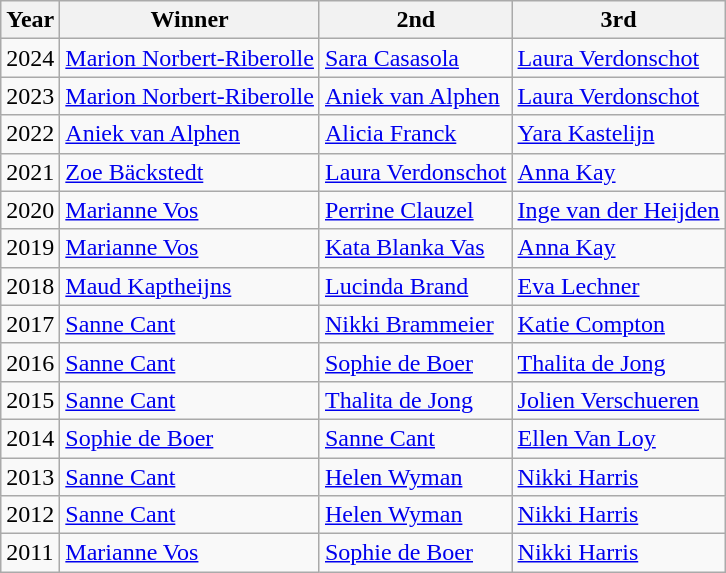<table class="wikitable">
<tr>
<th>Year</th>
<th>Winner</th>
<th>2nd</th>
<th>3rd</th>
</tr>
<tr>
<td>2024</td>
<td> <a href='#'>Marion Norbert-Riberolle</a></td>
<td> <a href='#'>Sara Casasola</a></td>
<td> <a href='#'>Laura Verdonschot</a></td>
</tr>
<tr>
<td>2023</td>
<td> <a href='#'>Marion Norbert-Riberolle</a></td>
<td> <a href='#'>Aniek van Alphen</a></td>
<td> <a href='#'>Laura Verdonschot</a></td>
</tr>
<tr>
<td>2022</td>
<td> <a href='#'>Aniek van Alphen</a></td>
<td> <a href='#'>Alicia Franck</a></td>
<td> <a href='#'>Yara Kastelijn</a></td>
</tr>
<tr>
<td>2021</td>
<td> <a href='#'>Zoe Bäckstedt</a></td>
<td> <a href='#'>Laura Verdonschot</a></td>
<td> <a href='#'>Anna Kay</a></td>
</tr>
<tr>
<td>2020</td>
<td> <a href='#'>Marianne Vos</a></td>
<td> <a href='#'>Perrine Clauzel</a></td>
<td> <a href='#'>Inge van der Heijden</a></td>
</tr>
<tr>
<td>2019</td>
<td> <a href='#'>Marianne Vos</a></td>
<td> <a href='#'>Kata Blanka Vas</a></td>
<td> <a href='#'>Anna Kay</a></td>
</tr>
<tr>
<td>2018</td>
<td> <a href='#'>Maud Kaptheijns</a></td>
<td> <a href='#'>Lucinda Brand</a></td>
<td> <a href='#'>Eva Lechner</a></td>
</tr>
<tr>
<td>2017</td>
<td> <a href='#'>Sanne Cant</a></td>
<td> <a href='#'>Nikki Brammeier</a></td>
<td> <a href='#'>Katie Compton</a></td>
</tr>
<tr>
<td>2016</td>
<td> <a href='#'>Sanne Cant</a></td>
<td> <a href='#'>Sophie de Boer</a></td>
<td> <a href='#'>Thalita de Jong</a></td>
</tr>
<tr>
<td>2015</td>
<td> <a href='#'>Sanne Cant</a></td>
<td> <a href='#'>Thalita de Jong</a></td>
<td> <a href='#'>Jolien Verschueren</a></td>
</tr>
<tr>
<td>2014</td>
<td> <a href='#'>Sophie de Boer</a></td>
<td> <a href='#'>Sanne Cant</a></td>
<td> <a href='#'>Ellen Van Loy</a></td>
</tr>
<tr>
<td>2013</td>
<td> <a href='#'>Sanne Cant</a></td>
<td> <a href='#'>Helen Wyman</a></td>
<td> <a href='#'>Nikki Harris</a></td>
</tr>
<tr>
<td>2012</td>
<td> <a href='#'>Sanne Cant</a></td>
<td> <a href='#'>Helen Wyman</a></td>
<td> <a href='#'>Nikki Harris</a></td>
</tr>
<tr>
<td>2011</td>
<td> <a href='#'>Marianne Vos</a></td>
<td> <a href='#'>Sophie de Boer</a></td>
<td> <a href='#'>Nikki Harris</a></td>
</tr>
</table>
